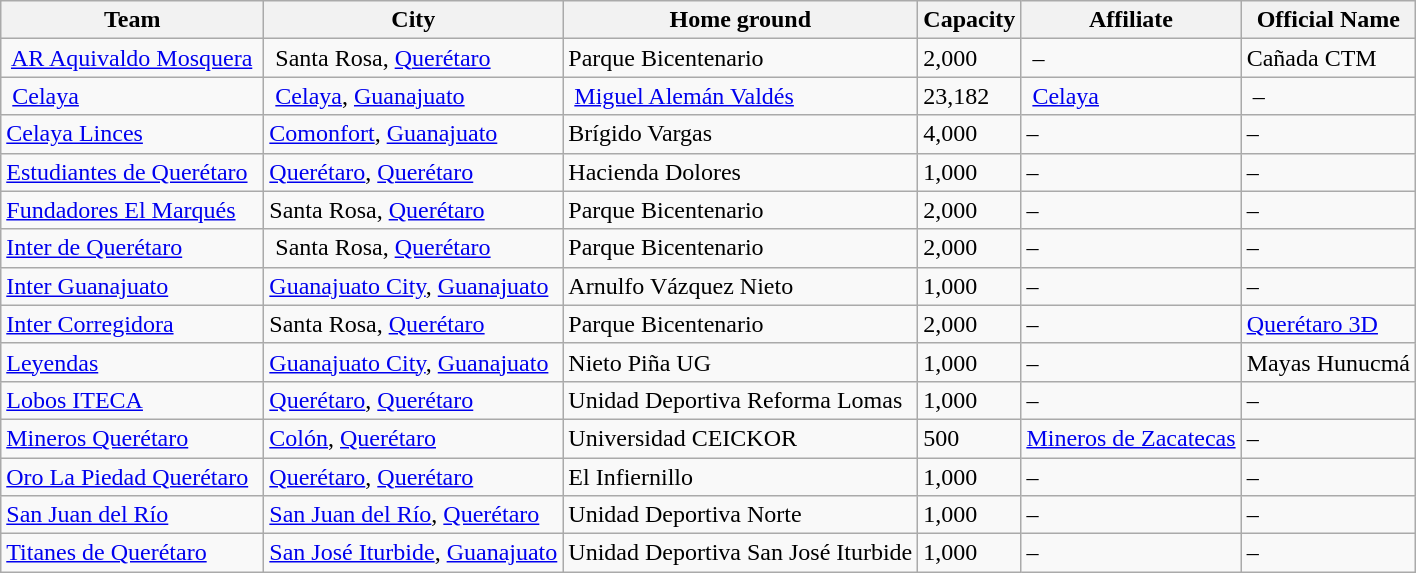<table class="wikitable sortable">
<tr>
<th>Team</th>
<th>City</th>
<th>Home ground</th>
<th>Capacity</th>
<th>Affiliate</th>
<th>Official Name</th>
</tr>
<tr>
<td> <a href='#'>AR Aquivaldo Mosquera</a> </td>
<td> Santa Rosa, <a href='#'>Querétaro</a></td>
<td>Parque Bicentenario</td>
<td>2,000</td>
<td> –</td>
<td>Cañada CTM</td>
</tr>
<tr>
<td> <a href='#'>Celaya</a> </td>
<td> <a href='#'>Celaya</a>, <a href='#'>Guanajuato</a> </td>
<td> <a href='#'>Miguel Alemán Valdés</a> </td>
<td>23,182 </td>
<td> <a href='#'>Celaya</a> </td>
<td> –</td>
</tr>
<tr>
<td><a href='#'>Celaya Linces</a></td>
<td><a href='#'>Comonfort</a>, <a href='#'>Guanajuato</a></td>
<td>Brígido Vargas</td>
<td>4,000</td>
<td>–</td>
<td>–</td>
</tr>
<tr>
<td><a href='#'>Estudiantes de Querétaro</a></td>
<td><a href='#'>Querétaro</a>, <a href='#'>Querétaro</a></td>
<td>Hacienda Dolores</td>
<td>1,000</td>
<td>–</td>
<td>–</td>
</tr>
<tr>
<td><a href='#'>Fundadores El Marqués</a></td>
<td>Santa Rosa, <a href='#'>Querétaro</a></td>
<td>Parque Bicentenario</td>
<td>2,000</td>
<td>–</td>
<td>–</td>
</tr>
<tr>
<td><a href='#'>Inter de Querétaro</a></td>
<td> Santa Rosa, <a href='#'>Querétaro</a></td>
<td>Parque Bicentenario</td>
<td>2,000</td>
<td>–</td>
<td>–</td>
</tr>
<tr>
<td><a href='#'>Inter Guanajuato</a></td>
<td><a href='#'>Guanajuato City</a>, <a href='#'>Guanajuato</a></td>
<td>Arnulfo Vázquez Nieto</td>
<td>1,000</td>
<td>–</td>
<td>–</td>
</tr>
<tr>
<td><a href='#'>Inter Corregidora</a></td>
<td>Santa Rosa, <a href='#'>Querétaro</a></td>
<td>Parque Bicentenario</td>
<td>2,000</td>
<td>–</td>
<td><a href='#'>Querétaro 3D</a></td>
</tr>
<tr>
<td><a href='#'>Leyendas</a></td>
<td><a href='#'>Guanajuato City</a>, <a href='#'>Guanajuato</a></td>
<td>Nieto Piña UG</td>
<td>1,000</td>
<td>–</td>
<td>Mayas Hunucmá</td>
</tr>
<tr>
<td><a href='#'>Lobos ITECA</a></td>
<td><a href='#'>Querétaro</a>, <a href='#'>Querétaro</a></td>
<td>Unidad Deportiva Reforma Lomas</td>
<td>1,000</td>
<td>–</td>
<td>–</td>
</tr>
<tr>
<td><a href='#'>Mineros Querétaro</a></td>
<td><a href='#'>Colón</a>, <a href='#'>Querétaro</a></td>
<td>Universidad CEICKOR</td>
<td>500</td>
<td><a href='#'>Mineros de Zacatecas</a></td>
<td>–</td>
</tr>
<tr>
<td><a href='#'>Oro La Piedad Querétaro</a></td>
<td><a href='#'>Querétaro</a>, <a href='#'>Querétaro</a></td>
<td>El Infiernillo</td>
<td>1,000</td>
<td>–</td>
<td>–</td>
</tr>
<tr>
<td><a href='#'>San Juan del Río</a></td>
<td><a href='#'>San Juan del Río</a>, <a href='#'>Querétaro</a></td>
<td>Unidad Deportiva Norte</td>
<td>1,000</td>
<td>–</td>
<td>–</td>
</tr>
<tr>
<td><a href='#'>Titanes de Querétaro</a></td>
<td><a href='#'>San José Iturbide</a>, <a href='#'>Guanajuato</a></td>
<td>Unidad Deportiva San José Iturbide</td>
<td>1,000</td>
<td>–</td>
<td>–</td>
</tr>
</table>
